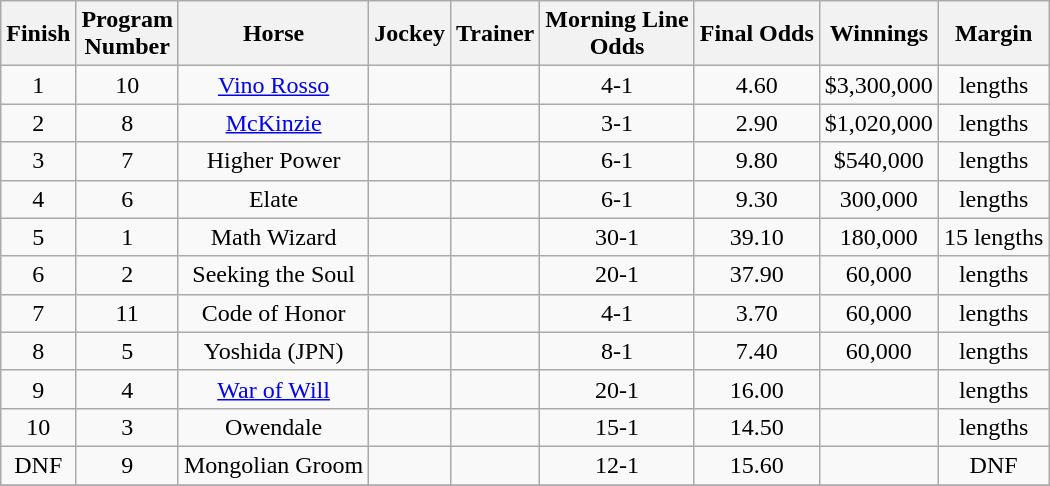<table class="wikitable sortable" style="text-align:center">
<tr>
<th>Finish</th>
<th>Program<br>Number</th>
<th>Horse</th>
<th>Jockey</th>
<th>Trainer</th>
<th>Morning Line<br>Odds</th>
<th>Final Odds</th>
<th>Winnings</th>
<th>Margin</th>
</tr>
<tr>
<td>1</td>
<td>10</td>
<td><a href='#'>Vino Rosso</a></td>
<td></td>
<td></td>
<td>4-1</td>
<td>4.60</td>
<td>$3,300,000</td>
<td> lengths</td>
</tr>
<tr>
<td>2</td>
<td>8</td>
<td><a href='#'>McKinzie</a></td>
<td></td>
<td></td>
<td>3-1</td>
<td>2.90</td>
<td>$1,020,000</td>
<td> lengths</td>
</tr>
<tr>
<td>3</td>
<td>7</td>
<td>Higher Power</td>
<td></td>
<td></td>
<td>6-1</td>
<td>9.80</td>
<td>$540,000</td>
<td> lengths</td>
</tr>
<tr>
<td>4</td>
<td>6</td>
<td>Elate</td>
<td></td>
<td></td>
<td>6-1</td>
<td>9.30</td>
<td>300,000</td>
<td> lengths</td>
</tr>
<tr>
<td>5</td>
<td>1</td>
<td>Math Wizard</td>
<td></td>
<td></td>
<td>30-1</td>
<td>39.10</td>
<td>180,000</td>
<td>15 lengths</td>
</tr>
<tr>
<td>6</td>
<td>2</td>
<td>Seeking the Soul</td>
<td></td>
<td></td>
<td>20-1</td>
<td>37.90</td>
<td>60,000</td>
<td> lengths</td>
</tr>
<tr>
<td>7</td>
<td>11</td>
<td>Code of Honor</td>
<td></td>
<td></td>
<td>4-1</td>
<td>3.70</td>
<td>60,000</td>
<td> lengths</td>
</tr>
<tr>
<td>8</td>
<td>5</td>
<td>Yoshida (JPN)</td>
<td></td>
<td></td>
<td>8-1</td>
<td>7.40</td>
<td>60,000</td>
<td> lengths</td>
</tr>
<tr>
<td>9</td>
<td>4</td>
<td><a href='#'>War of Will</a></td>
<td></td>
<td></td>
<td>20-1</td>
<td>16.00</td>
<td></td>
<td> lengths</td>
</tr>
<tr>
<td>10</td>
<td>3</td>
<td>Owendale</td>
<td></td>
<td></td>
<td>15-1</td>
<td>14.50</td>
<td></td>
<td> lengths</td>
</tr>
<tr>
<td>DNF</td>
<td>9</td>
<td>Mongolian Groom</td>
<td></td>
<td></td>
<td>12-1</td>
<td>15.60</td>
<td></td>
<td>DNF</td>
</tr>
<tr>
</tr>
</table>
